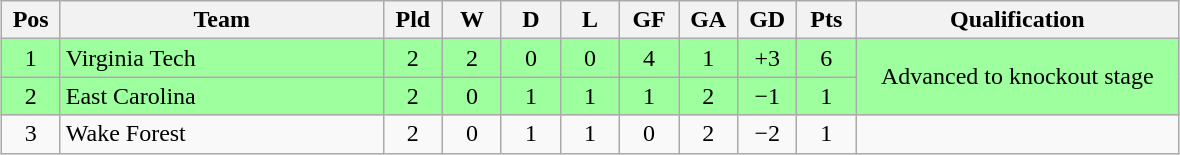<table class="wikitable" style="text-align:center; margin: 1em auto">
<tr>
<th style="width:2em">Pos</th>
<th style="width:13em">Team</th>
<th style="width:2em">Pld</th>
<th style="width:2em">W</th>
<th style="width:2em">D</th>
<th style="width:2em">L</th>
<th style="width:2em">GF</th>
<th style="width:2em">GA</th>
<th style="width:2em">GD</th>
<th style="width:2em">Pts</th>
<th style="width:13em">Qualification</th>
</tr>
<tr bgcolor="#9eff9e">
<td>1</td>
<td style="text-align:left">Virginia Tech</td>
<td>2</td>
<td>2</td>
<td>0</td>
<td>0</td>
<td>4</td>
<td>1</td>
<td>+3</td>
<td>6</td>
<td rowspan="2">Advanced to knockout stage</td>
</tr>
<tr bgcolor="#9eff9e">
<td>2</td>
<td style="text-align:left">East Carolina</td>
<td>2</td>
<td>0</td>
<td>1</td>
<td>1</td>
<td>1</td>
<td>2</td>
<td>−1</td>
<td>1</td>
</tr>
<tr>
<td>3</td>
<td style="text-align:left">Wake Forest</td>
<td>2</td>
<td>0</td>
<td>1</td>
<td>1</td>
<td>0</td>
<td>2</td>
<td>−2</td>
<td>1</td>
<td></td>
</tr>
</table>
